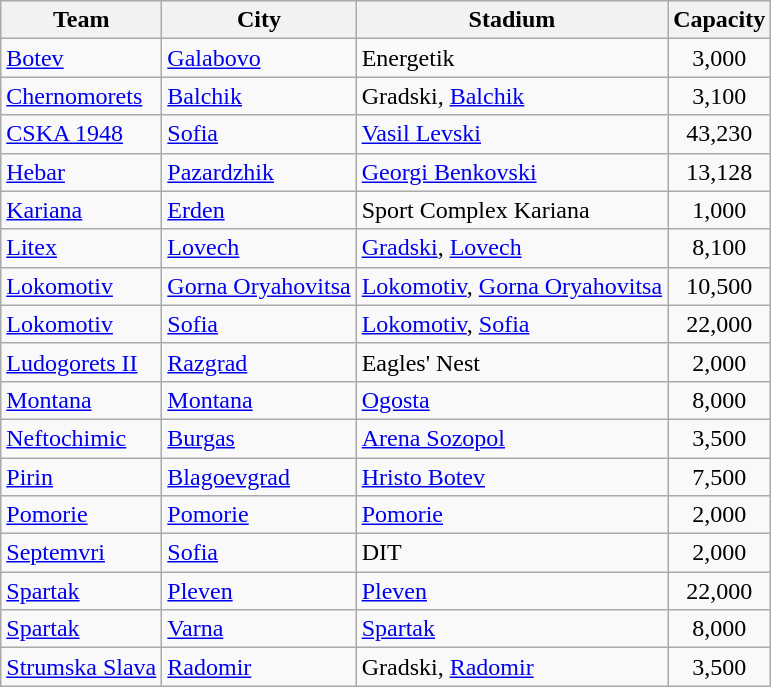<table class="wikitable sortable">
<tr>
<th>Team</th>
<th>City</th>
<th>Stadium</th>
<th>Capacity</th>
</tr>
<tr>
<td><a href='#'>Botev</a></td>
<td><a href='#'>Galabovo</a></td>
<td>Energetik</td>
<td align=center>3,000</td>
</tr>
<tr>
<td><a href='#'>Chernomorets</a></td>
<td><a href='#'>Balchik</a></td>
<td>Gradski, <a href='#'>Balchik</a></td>
<td align=center>3,100</td>
</tr>
<tr>
<td><a href='#'>CSKA 1948</a></td>
<td><a href='#'>Sofia</a></td>
<td><a href='#'>Vasil Levski</a></td>
<td align=center>43,230</td>
</tr>
<tr>
<td><a href='#'>Hebar</a></td>
<td><a href='#'>Pazardzhik</a></td>
<td><a href='#'>Georgi Benkovski</a></td>
<td align=center>13,128</td>
</tr>
<tr>
<td><a href='#'>Kariana</a></td>
<td><a href='#'>Erden</a></td>
<td>Sport Complex Kariana</td>
<td align=center>1,000</td>
</tr>
<tr>
<td><a href='#'>Litex</a></td>
<td><a href='#'>Lovech</a></td>
<td><a href='#'>Gradski</a>, <a href='#'>Lovech</a></td>
<td align=center>8,100</td>
</tr>
<tr>
<td><a href='#'>Lokomotiv</a></td>
<td><a href='#'>Gorna Oryahovitsa</a></td>
<td><a href='#'>Lokomotiv</a>, <a href='#'>Gorna Oryahovitsa</a></td>
<td align=center>10,500</td>
</tr>
<tr>
<td><a href='#'>Lokomotiv</a></td>
<td><a href='#'>Sofia</a></td>
<td><a href='#'>Lokomotiv</a>, <a href='#'>Sofia</a></td>
<td align=center>22,000</td>
</tr>
<tr>
<td><a href='#'>Ludogorets II</a></td>
<td><a href='#'>Razgrad</a></td>
<td>Eagles' Nest</td>
<td align="center">2,000</td>
</tr>
<tr>
<td><a href='#'>Montana</a></td>
<td><a href='#'>Montana</a></td>
<td><a href='#'>Ogosta</a></td>
<td align="center">8,000</td>
</tr>
<tr>
<td><a href='#'>Neftochimic</a></td>
<td><a href='#'>Burgas</a></td>
<td><a href='#'>Arena Sozopol</a></td>
<td align="center">3,500</td>
</tr>
<tr>
<td><a href='#'>Pirin</a></td>
<td><a href='#'>Blagoevgrad</a></td>
<td><a href='#'>Hristo Botev</a></td>
<td align=center>7,500</td>
</tr>
<tr>
<td><a href='#'>Pomorie</a></td>
<td><a href='#'>Pomorie</a></td>
<td><a href='#'>Pomorie</a></td>
<td align=center>2,000</td>
</tr>
<tr>
<td><a href='#'>Septemvri</a></td>
<td><a href='#'>Sofia</a></td>
<td>DIT</td>
<td align=center>2,000</td>
</tr>
<tr>
<td><a href='#'>Spartak</a></td>
<td><a href='#'>Pleven</a></td>
<td><a href='#'>Pleven</a></td>
<td align=center>22,000</td>
</tr>
<tr>
<td><a href='#'>Spartak</a></td>
<td><a href='#'>Varna</a></td>
<td><a href='#'>Spartak</a></td>
<td align=center>8,000</td>
</tr>
<tr>
<td><a href='#'>Strumska Slava</a></td>
<td><a href='#'>Radomir</a></td>
<td>Gradski, <a href='#'>Radomir</a></td>
<td align=center>3,500</td>
</tr>
</table>
